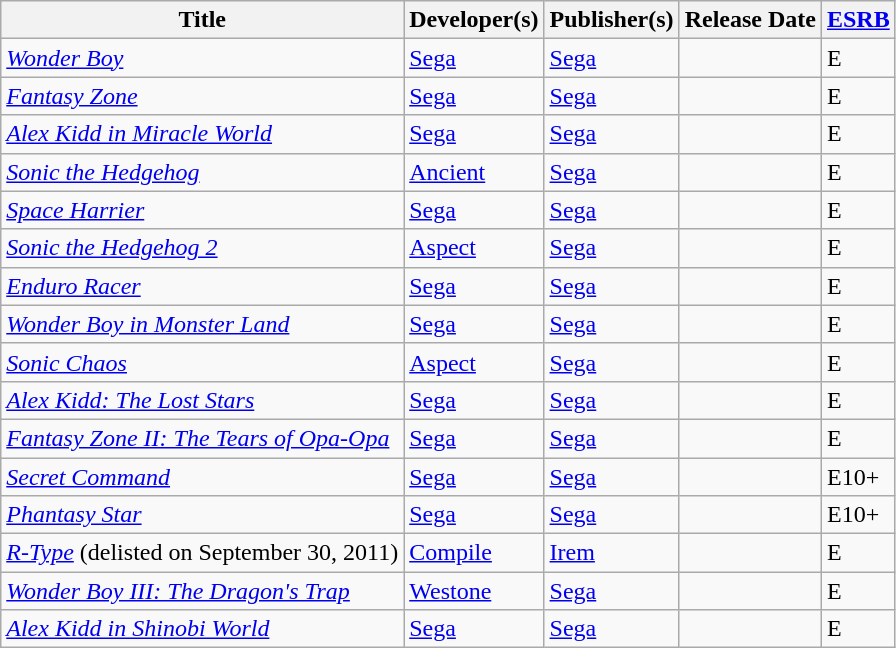<table class="wikitable sortable" style="">
<tr>
<th width="">Title</th>
<th width="">Developer(s)</th>
<th width="">Publisher(s)</th>
<th width="">Release Date</th>
<th width=""><a href='#'>ESRB</a></th>
</tr>
<tr>
<td><em><a href='#'>Wonder Boy</a></em></td>
<td><a href='#'>Sega</a></td>
<td><a href='#'>Sega</a></td>
<td></td>
<td>E</td>
</tr>
<tr>
<td><em><a href='#'>Fantasy Zone</a></em></td>
<td><a href='#'>Sega</a></td>
<td><a href='#'>Sega</a></td>
<td></td>
<td>E</td>
</tr>
<tr>
<td><em><a href='#'>Alex Kidd in Miracle World</a></em></td>
<td><a href='#'>Sega</a></td>
<td><a href='#'>Sega</a></td>
<td></td>
<td>E</td>
</tr>
<tr>
<td><em><a href='#'>Sonic the Hedgehog</a></em></td>
<td><a href='#'>Ancient</a></td>
<td><a href='#'>Sega</a></td>
<td></td>
<td>E</td>
</tr>
<tr>
<td><em><a href='#'>Space Harrier</a></em></td>
<td><a href='#'>Sega</a></td>
<td><a href='#'>Sega</a></td>
<td></td>
<td>E</td>
</tr>
<tr>
<td><em><a href='#'>Sonic the Hedgehog 2</a></em></td>
<td><a href='#'>Aspect</a></td>
<td><a href='#'>Sega</a></td>
<td></td>
<td>E</td>
</tr>
<tr>
<td><em><a href='#'>Enduro Racer</a></em></td>
<td><a href='#'>Sega</a></td>
<td><a href='#'>Sega</a></td>
<td></td>
<td>E</td>
</tr>
<tr>
<td><em><a href='#'>Wonder Boy in Monster Land</a></em></td>
<td><a href='#'>Sega</a></td>
<td><a href='#'>Sega</a></td>
<td></td>
<td>E</td>
</tr>
<tr>
<td><em><a href='#'>Sonic Chaos</a></em></td>
<td><a href='#'>Aspect</a></td>
<td><a href='#'>Sega</a></td>
<td></td>
<td>E</td>
</tr>
<tr>
<td><em><a href='#'>Alex Kidd: The Lost Stars</a></em></td>
<td><a href='#'>Sega</a></td>
<td><a href='#'>Sega</a></td>
<td></td>
<td>E</td>
</tr>
<tr>
<td><em><a href='#'>Fantasy Zone II: The Tears of Opa-Opa</a></em></td>
<td><a href='#'>Sega</a></td>
<td><a href='#'>Sega</a></td>
<td></td>
<td>E</td>
</tr>
<tr>
<td><em><a href='#'>Secret Command</a></em></td>
<td><a href='#'>Sega</a></td>
<td><a href='#'>Sega</a></td>
<td></td>
<td>E10+</td>
</tr>
<tr>
<td><em><a href='#'>Phantasy Star</a></em></td>
<td><a href='#'>Sega</a></td>
<td><a href='#'>Sega</a></td>
<td></td>
<td>E10+</td>
</tr>
<tr>
<td><em><a href='#'>R-Type</a></em> (delisted on September 30, 2011)</td>
<td><a href='#'>Compile</a></td>
<td><a href='#'>Irem</a></td>
<td></td>
<td>E</td>
</tr>
<tr>
<td><em><a href='#'>Wonder Boy III: The Dragon's Trap</a></em></td>
<td><a href='#'>Westone</a></td>
<td><a href='#'>Sega</a></td>
<td></td>
<td>E</td>
</tr>
<tr>
<td><em><a href='#'>Alex Kidd in Shinobi World</a></em></td>
<td><a href='#'>Sega</a></td>
<td><a href='#'>Sega</a></td>
<td></td>
<td>E</td>
</tr>
</table>
